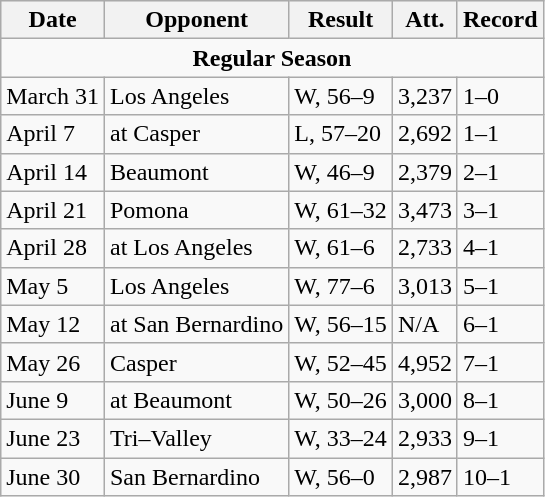<table class="wikitable" style="text–align:center">
<tr bgcolor="#efefef">
<th>Date</th>
<th>Opponent</th>
<th>Result</th>
<th>Att.</th>
<th>Record</th>
</tr>
<tr>
<td colspan="6" align="center"><strong>Regular Season</strong></td>
</tr>
<tr>
<td>March 31</td>
<td>Los Angeles</td>
<td>W, 56–9</td>
<td>3,237</td>
<td>1–0</td>
</tr>
<tr>
<td>April 7</td>
<td>at Casper</td>
<td>L, 57–20</td>
<td>2,692</td>
<td>1–1</td>
</tr>
<tr>
<td>April 14</td>
<td>Beaumont</td>
<td>W, 46–9</td>
<td>2,379</td>
<td>2–1</td>
</tr>
<tr>
<td>April 21</td>
<td>Pomona</td>
<td>W, 61–32</td>
<td>3,473</td>
<td>3–1</td>
</tr>
<tr>
<td>April 28</td>
<td>at Los Angeles</td>
<td>W, 61–6</td>
<td>2,733</td>
<td>4–1</td>
</tr>
<tr>
<td>May 5</td>
<td>Los Angeles</td>
<td>W, 77–6</td>
<td>3,013</td>
<td>5–1</td>
</tr>
<tr>
<td>May 12</td>
<td>at San Bernardino</td>
<td>W, 56–15</td>
<td>N/A</td>
<td>6–1</td>
</tr>
<tr>
<td>May 26</td>
<td>Casper</td>
<td>W, 52–45</td>
<td>4,952</td>
<td>7–1</td>
</tr>
<tr>
<td>June 9</td>
<td>at Beaumont</td>
<td>W, 50–26</td>
<td>3,000</td>
<td>8–1</td>
</tr>
<tr>
<td>June 23</td>
<td>Tri–Valley</td>
<td>W, 33–24</td>
<td>2,933</td>
<td>9–1</td>
</tr>
<tr>
<td>June 30</td>
<td>San Bernardino</td>
<td>W, 56–0</td>
<td>2,987</td>
<td>10–1</td>
</tr>
</table>
